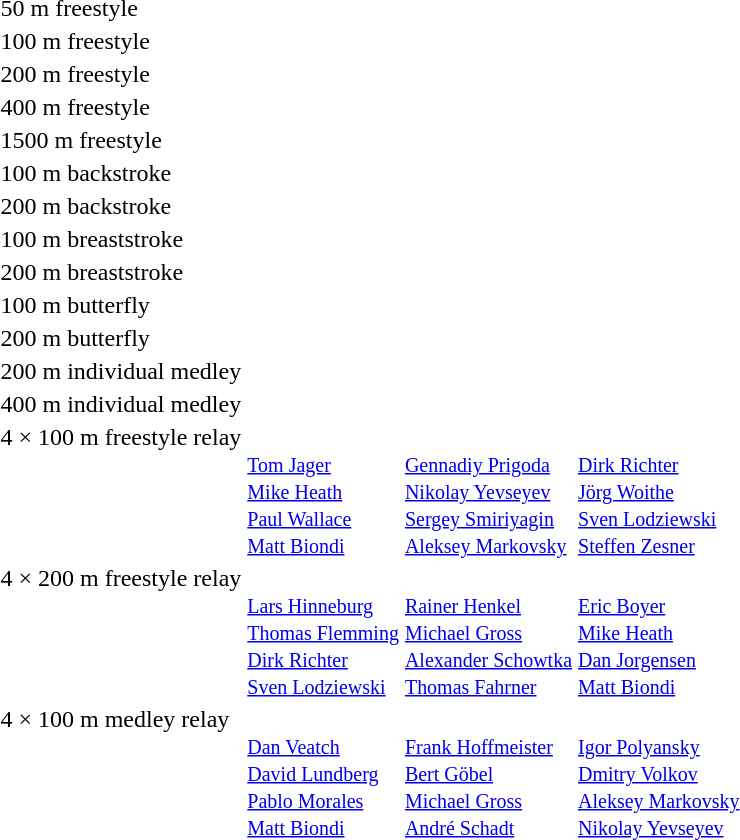<table>
<tr valign="top">
<td>50 m freestyle</td>
<td></td>
<td></td>
<td></td>
</tr>
<tr valign="top">
<td>100 m freestyle</td>
<td></td>
<td></td>
<td></td>
</tr>
<tr valign="top">
<td>200 m freestyle</td>
<td></td>
<td></td>
<td></td>
</tr>
<tr valign="top">
<td>400 m freestyle</td>
<td></td>
<td></td>
<td></td>
</tr>
<tr valign="top">
<td>1500 m freestyle</td>
<td></td>
<td></td>
<td></td>
</tr>
<tr valign="top">
<td>100 m backstroke</td>
<td></td>
<td></td>
<td></td>
</tr>
<tr valign="top">
<td>200 m backstroke</td>
<td></td>
<td></td>
<td></td>
</tr>
<tr valign="top">
<td>100 m breaststroke</td>
<td></td>
<td></td>
<td></td>
</tr>
<tr valign="top">
<td>200 m breaststroke</td>
<td></td>
<td></td>
<td></td>
</tr>
<tr valign="top">
<td>100 m butterfly</td>
<td></td>
<td></td>
<td></td>
</tr>
<tr valign="top">
<td>200 m butterfly</td>
<td></td>
<td></td>
<td></td>
</tr>
<tr valign="top">
<td>200 m individual medley</td>
<td></td>
<td></td>
<td></td>
</tr>
<tr valign="top">
<td>400 m individual medley</td>
<td></td>
<td></td>
<td></td>
</tr>
<tr valign="top">
<td>4 × 100 m freestyle relay</td>
<td><br><small><a href='#'>Tom Jager</a><br><a href='#'>Mike Heath</a><br><a href='#'>Paul Wallace</a><br><a href='#'>Matt Biondi</a></small></td>
<td><br><small><a href='#'>Gennadiy Prigoda</a><br><a href='#'>Nikolay Yevseyev</a><br><a href='#'>Sergey Smiriyagin</a><br><a href='#'>Aleksey Markovsky</a></small></td>
<td><br><small><a href='#'>Dirk Richter</a><br><a href='#'>Jörg Woithe</a><br><a href='#'>Sven Lodziewski</a><br><a href='#'>Steffen Zesner</a></small></td>
</tr>
<tr valign="top">
<td>4 × 200 m freestyle relay</td>
<td><br><small><a href='#'>Lars Hinneburg</a><br><a href='#'>Thomas Flemming</a><br><a href='#'>Dirk Richter</a><br><a href='#'>Sven Lodziewski</a></small></td>
<td><br><small><a href='#'>Rainer Henkel</a><br><a href='#'>Michael Gross</a><br><a href='#'>Alexander Schowtka</a><br><a href='#'>Thomas Fahrner</a></small></td>
<td><br><small><a href='#'>Eric Boyer</a><br><a href='#'>Mike Heath</a><br><a href='#'>Dan Jorgensen</a><br><a href='#'>Matt Biondi</a></small></td>
</tr>
<tr valign="top">
<td>4 × 100 m medley relay</td>
<td><br><small><a href='#'>Dan Veatch</a><br><a href='#'>David Lundberg</a><br><a href='#'>Pablo Morales</a><br><a href='#'>Matt Biondi</a></small></td>
<td><br><small><a href='#'>Frank Hoffmeister</a><br><a href='#'>Bert Göbel</a><br><a href='#'>Michael Gross</a><br><a href='#'>André Schadt</a></small></td>
<td><br><small><a href='#'>Igor Polyansky</a><br><a href='#'>Dmitry Volkov</a><br><a href='#'>Aleksey Markovsky</a><br><a href='#'>Nikolay Yevseyev</a></small></td>
</tr>
</table>
